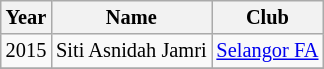<table class="wikitable" style="font-size: 85%;">
<tr>
<th>Year</th>
<th>Name</th>
<th>Club</th>
</tr>
<tr>
<td>2015</td>
<td> Siti Asnidah Jamri</td>
<td> <a href='#'>Selangor FA</a></td>
</tr>
<tr>
</tr>
</table>
